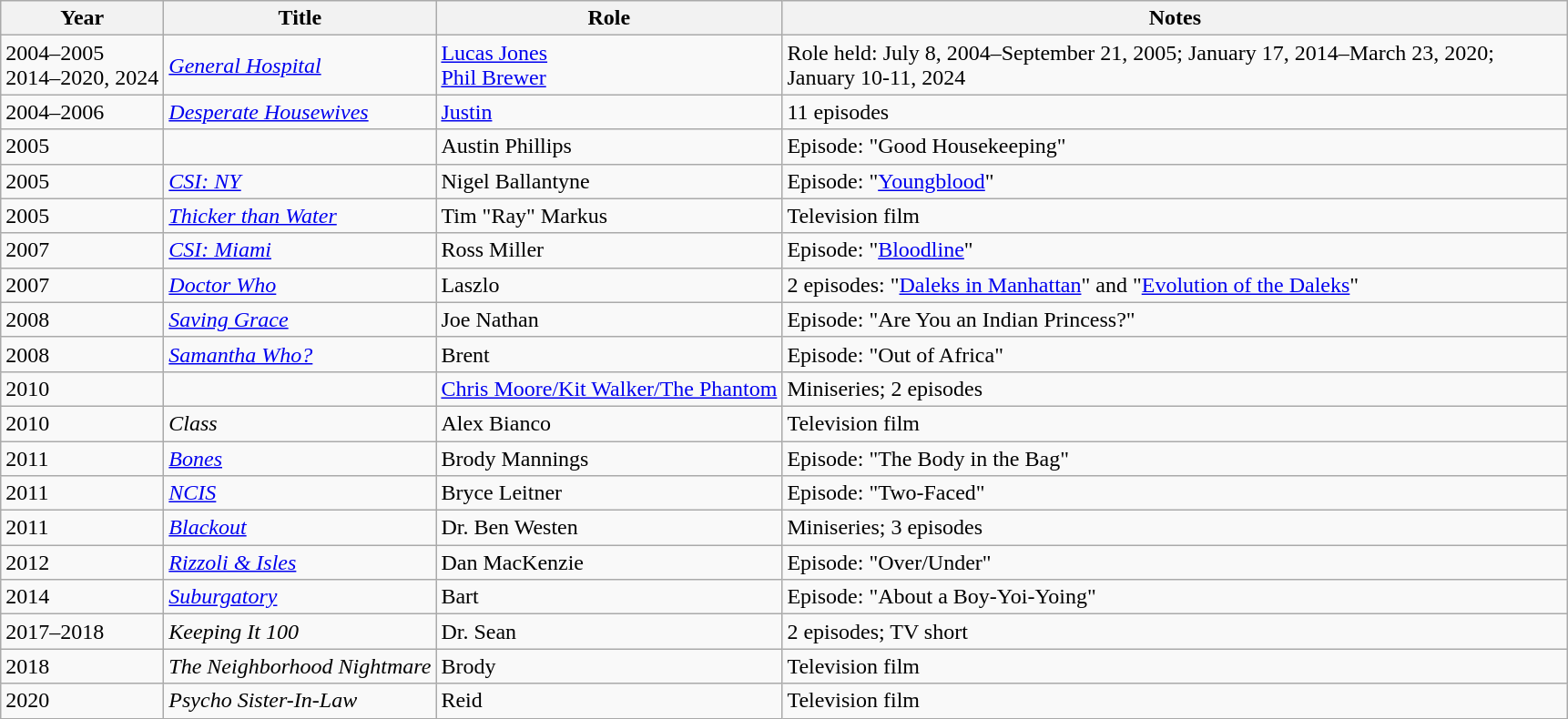<table class="wikitable sortable">
<tr>
<th>Year</th>
<th>Title</th>
<th>Role</th>
<th class="unsortable" style="width:35.5em;">Notes</th>
</tr>
<tr>
<td>2004–2005<br>2014–2020, 2024</td>
<td><em><a href='#'>General Hospital</a></em></td>
<td><a href='#'>Lucas Jones</a><br><a href='#'>Phil Brewer</a></td>
<td>Role held: July 8, 2004–September 21, 2005; January 17, 2014–March 23, 2020; January 10-11, 2024</td>
</tr>
<tr>
<td>2004–2006</td>
<td><em><a href='#'>Desperate Housewives</a></em></td>
<td><a href='#'>Justin</a></td>
<td>11 episodes</td>
</tr>
<tr>
<td>2005</td>
<td><em></em></td>
<td>Austin Phillips</td>
<td>Episode: "Good Housekeeping"</td>
</tr>
<tr>
<td>2005</td>
<td><em><a href='#'>CSI: NY</a></em></td>
<td>Nigel Ballantyne</td>
<td>Episode: "<a href='#'>Youngblood</a>"</td>
</tr>
<tr>
<td>2005</td>
<td><em><a href='#'>Thicker than Water</a></em></td>
<td>Tim "Ray" Markus</td>
<td>Television film</td>
</tr>
<tr>
<td>2007</td>
<td><em><a href='#'>CSI: Miami</a></em></td>
<td>Ross Miller</td>
<td>Episode: "<a href='#'>Bloodline</a>"</td>
</tr>
<tr>
<td>2007</td>
<td><em><a href='#'>Doctor Who</a></em></td>
<td>Laszlo</td>
<td>2 episodes: "<a href='#'>Daleks in Manhattan</a>" and "<a href='#'>Evolution of the Daleks</a>"</td>
</tr>
<tr>
<td>2008</td>
<td><em><a href='#'>Saving Grace</a></em></td>
<td>Joe Nathan</td>
<td>Episode: "Are You an Indian Princess?"</td>
</tr>
<tr>
<td>2008</td>
<td><em><a href='#'>Samantha Who?</a></em></td>
<td>Brent</td>
<td>Episode: "Out of Africa"</td>
</tr>
<tr>
<td>2010</td>
<td><em></em></td>
<td><a href='#'>Chris Moore/Kit Walker/The Phantom</a></td>
<td>Miniseries; 2 episodes</td>
</tr>
<tr>
<td>2010</td>
<td><em>Class</em></td>
<td>Alex Bianco</td>
<td>Television film</td>
</tr>
<tr>
<td>2011</td>
<td><em><a href='#'>Bones</a></em></td>
<td>Brody Mannings</td>
<td>Episode: "The Body in the Bag"</td>
</tr>
<tr>
<td>2011</td>
<td><em><a href='#'>NCIS</a></em></td>
<td>Bryce Leitner</td>
<td>Episode: "Two-Faced"</td>
</tr>
<tr>
<td>2011</td>
<td><em><a href='#'>Blackout</a></em></td>
<td>Dr. Ben Westen</td>
<td>Miniseries; 3 episodes</td>
</tr>
<tr>
<td>2012</td>
<td><em><a href='#'>Rizzoli & Isles</a></em></td>
<td>Dan MacKenzie</td>
<td>Episode: "Over/Under"</td>
</tr>
<tr>
<td>2014</td>
<td><em><a href='#'>Suburgatory</a></em></td>
<td>Bart</td>
<td>Episode: "About a Boy-Yoi-Yoing"</td>
</tr>
<tr>
<td>2017–2018</td>
<td><em>Keeping It 100</em></td>
<td>Dr. Sean</td>
<td>2 episodes; TV short</td>
</tr>
<tr>
<td>2018</td>
<td><em>The Neighborhood Nightmare</em></td>
<td>Brody</td>
<td>Television film</td>
</tr>
<tr>
<td>2020</td>
<td><em>Psycho Sister-In-Law</em></td>
<td>Reid</td>
<td>Television film</td>
</tr>
</table>
